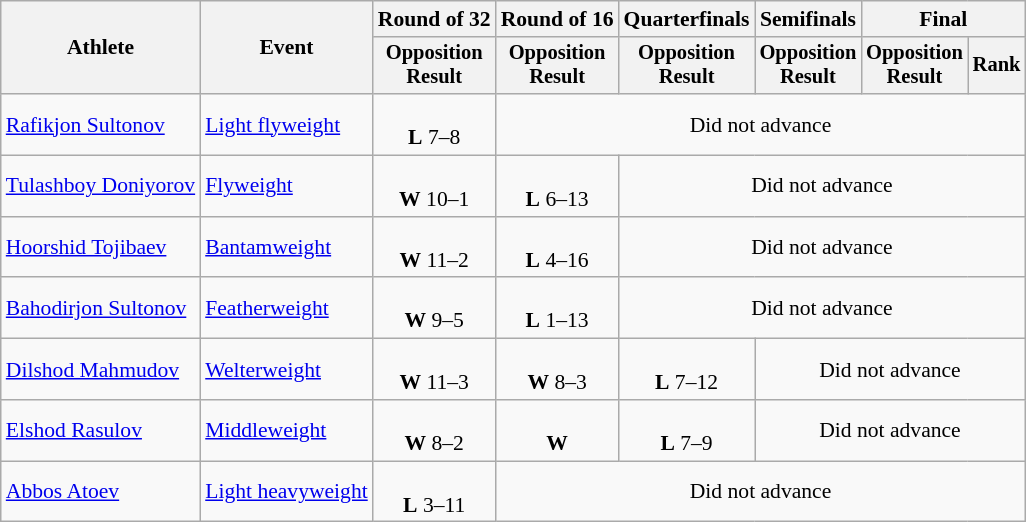<table class="wikitable" style="font-size:90%">
<tr>
<th rowspan="2">Athlete</th>
<th rowspan="2">Event</th>
<th>Round of 32</th>
<th>Round of 16</th>
<th>Quarterfinals</th>
<th>Semifinals</th>
<th colspan=2>Final</th>
</tr>
<tr style="font-size:95%">
<th>Opposition<br>Result</th>
<th>Opposition<br>Result</th>
<th>Opposition<br>Result</th>
<th>Opposition<br>Result</th>
<th>Opposition<br>Result</th>
<th>Rank</th>
</tr>
<tr align=center>
<td align=left><a href='#'>Rafikjon Sultonov</a></td>
<td align=left><a href='#'>Light flyweight</a></td>
<td><br><strong>L</strong> 7–8</td>
<td colspan=5>Did not advance</td>
</tr>
<tr align=center>
<td align=left><a href='#'>Tulashboy Doniyorov</a></td>
<td align=left><a href='#'>Flyweight</a></td>
<td><br><strong>W</strong> 10–1</td>
<td><br><strong>L</strong> 6–13</td>
<td colspan=4>Did not advance</td>
</tr>
<tr align=center>
<td align=left><a href='#'>Hoorshid Tojibaev</a></td>
<td align=left><a href='#'>Bantamweight</a></td>
<td><br><strong>W</strong> 11–2</td>
<td><br><strong>L</strong> 4–16</td>
<td colspan=4>Did not advance</td>
</tr>
<tr align=center>
<td align=left><a href='#'>Bahodirjon Sultonov</a></td>
<td align=left><a href='#'>Featherweight</a></td>
<td><br><strong>W</strong> 9–5</td>
<td><br><strong>L</strong> 1–13</td>
<td colspan=4>Did not advance</td>
</tr>
<tr align=center>
<td align=left><a href='#'>Dilshod Mahmudov</a></td>
<td align=left><a href='#'>Welterweight</a></td>
<td><br><strong>W</strong> 11–3</td>
<td> <br> <strong>W</strong> 8–3</td>
<td><br> <strong>L</strong> 7–12</td>
<td colspan=3>Did not advance</td>
</tr>
<tr align=center>
<td align=left><a href='#'>Elshod Rasulov</a></td>
<td align=left><a href='#'>Middleweight</a></td>
<td><br><strong>W</strong> 8–2</td>
<td><br><strong>W</strong> </td>
<td><br><strong>L</strong> 7–9</td>
<td colspan=3>Did not advance</td>
</tr>
<tr align=center>
<td align=left><a href='#'>Abbos Atoev</a></td>
<td align=left><a href='#'>Light heavyweight</a></td>
<td><br><strong>L</strong> 3–11</td>
<td colspan=5>Did not advance</td>
</tr>
</table>
